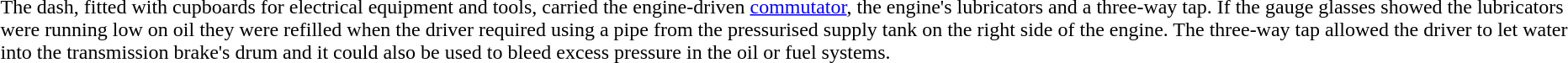<table>
<tr>
<td>The dash, fitted with cupboards for electrical equipment and tools, carried the engine-driven <a href='#'>commutator</a>, the engine's lubricators and a three-way tap. If the gauge glasses showed the lubricators were running low on oil they were refilled when the driver required using a pipe from the pressurised supply tank on the right side of the engine. The three-way tap allowed the driver to let water into the transmission brake's drum and it could also be used to bleed excess pressure in the oil or fuel systems.</td>
<td></td>
</tr>
</table>
